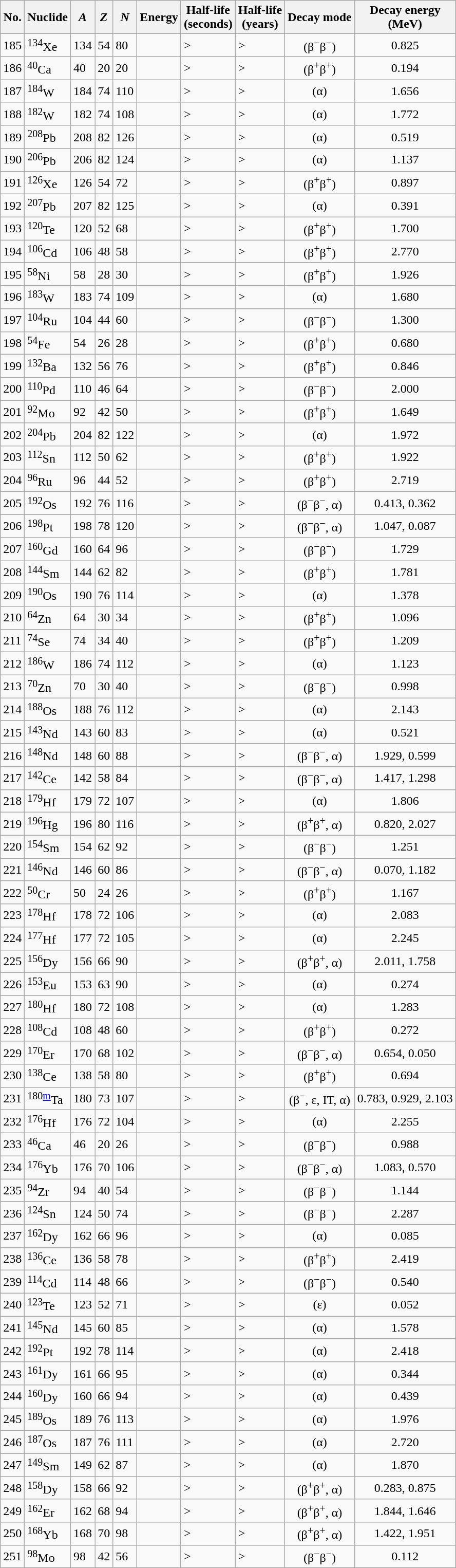<table class="wikitable sortable" data-sort-type="number">
<tr>
<th>No.</th>
<th>Nuclide</th>
<th><em>A</em></th>
<th><em>Z</em></th>
<th><em>N</em></th>
<th>Energy</th>
<th>Half-life<br>(seconds)</th>
<th>Half-life<br>(years)</th>
<th>Decay mode</th>
<th>Decay energy<br>(MeV)</th>
</tr>
<tr>
<td>185</td>
<td><sup>134</sup>Xe</td>
<td>134</td>
<td>54</td>
<td>80</td>
<td></td>
<td><span>> </span></td>
<td><span>> </span></td>
<td align=center>(β<sup>−</sup>β<sup>−</sup>)</td>
<td align=center>0.825</td>
</tr>
<tr>
<td>186</td>
<td><sup>40</sup>Ca</td>
<td>40</td>
<td>20</td>
<td>20</td>
<td></td>
<td><span>> </span></td>
<td><span>> </span></td>
<td align=center>(β<sup>+</sup>β<sup>+</sup>)</td>
<td align=center>0.194</td>
</tr>
<tr>
<td>187</td>
<td><sup>184</sup>W</td>
<td>184</td>
<td>74</td>
<td>110</td>
<td></td>
<td><span>> </span></td>
<td><span>> </span></td>
<td align=center>(α)</td>
<td align=center>1.656</td>
</tr>
<tr>
<td>188</td>
<td><sup>182</sup>W</td>
<td>182</td>
<td>74</td>
<td>108</td>
<td></td>
<td><span>> </span></td>
<td><span>> </span></td>
<td align=center>(α)</td>
<td align=center>1.772</td>
</tr>
<tr>
<td>189</td>
<td><sup>208</sup>Pb</td>
<td>208</td>
<td>82</td>
<td>126</td>
<td></td>
<td><span>> </span></td>
<td><span>> </span></td>
<td align=center>(α)</td>
<td align=center>0.519</td>
</tr>
<tr>
<td>190</td>
<td><sup>206</sup>Pb</td>
<td>206</td>
<td>82</td>
<td>124</td>
<td></td>
<td><span>> </span></td>
<td><span>> </span></td>
<td align=center>(α)</td>
<td align=center>1.137</td>
</tr>
<tr>
<td>191</td>
<td><sup>126</sup>Xe</td>
<td>126</td>
<td>54</td>
<td>72</td>
<td></td>
<td><span>> </span></td>
<td><span>> </span></td>
<td align=center>(β<sup>+</sup>β<sup>+</sup>)</td>
<td align=center>0.897</td>
</tr>
<tr>
<td>192</td>
<td><sup>207</sup>Pb</td>
<td>207</td>
<td>82</td>
<td>125</td>
<td></td>
<td><span>> </span></td>
<td><span>> </span></td>
<td align=center>(α)</td>
<td align=center>0.391</td>
</tr>
<tr>
<td>193</td>
<td><sup>120</sup>Te</td>
<td>120</td>
<td>52</td>
<td>68</td>
<td></td>
<td><span>> </span></td>
<td><span>> </span></td>
<td align=center>(β<sup>+</sup>β<sup>+</sup>)</td>
<td align=center>1.700</td>
</tr>
<tr>
<td>194</td>
<td><sup>106</sup>Cd</td>
<td>106</td>
<td>48</td>
<td>58</td>
<td></td>
<td><span>> </span></td>
<td><span>> </span></td>
<td align=center>(β<sup>+</sup>β<sup>+</sup>)</td>
<td align=center>2.770</td>
</tr>
<tr>
<td>195</td>
<td><sup>58</sup>Ni</td>
<td>58</td>
<td>28</td>
<td>30</td>
<td></td>
<td><span>> </span></td>
<td><span>> </span></td>
<td align=center>(β<sup>+</sup>β<sup>+</sup>)</td>
<td align=center>1.926</td>
</tr>
<tr>
<td>196</td>
<td><sup>183</sup>W</td>
<td>183</td>
<td>74</td>
<td>109</td>
<td></td>
<td><span>> </span></td>
<td><span>> </span></td>
<td align=center>(α)</td>
<td align=center>1.680</td>
</tr>
<tr>
<td>197</td>
<td><sup>104</sup>Ru</td>
<td>104</td>
<td>44</td>
<td>60</td>
<td></td>
<td><span>> </span></td>
<td><span>> </span></td>
<td align=center>(β<sup>−</sup>β<sup>−</sup>)</td>
<td align=center>1.300</td>
</tr>
<tr>
<td>198</td>
<td><sup>54</sup>Fe</td>
<td>54</td>
<td>26</td>
<td>28</td>
<td></td>
<td><span>> </span></td>
<td><span>> </span></td>
<td align=center>(β<sup>+</sup>β<sup>+</sup>)</td>
<td align=center>0.680</td>
</tr>
<tr>
<td>199</td>
<td><sup>132</sup>Ba</td>
<td>132</td>
<td>56</td>
<td>76</td>
<td></td>
<td><span>> </span></td>
<td><span>> </span></td>
<td align=center>(β<sup>+</sup>β<sup>+</sup>)</td>
<td align=center>0.846</td>
</tr>
<tr>
<td>200</td>
<td><sup>110</sup>Pd</td>
<td>110</td>
<td>46</td>
<td>64</td>
<td></td>
<td><span>> </span></td>
<td><span>> </span></td>
<td align=center>(β<sup>−</sup>β<sup>−</sup>)</td>
<td align=center>2.000</td>
</tr>
<tr>
<td>201</td>
<td><sup>92</sup>Mo</td>
<td>92</td>
<td>42</td>
<td>50</td>
<td></td>
<td><span>> </span></td>
<td><span>> </span></td>
<td align=center>(β<sup>+</sup>β<sup>+</sup>)</td>
<td align=center>1.649</td>
</tr>
<tr>
<td>202</td>
<td><sup>204</sup>Pb</td>
<td>204</td>
<td>82</td>
<td>122</td>
<td></td>
<td><span>> </span></td>
<td><span>> </span></td>
<td align=center>(α)</td>
<td align=center>1.972</td>
</tr>
<tr>
<td>203</td>
<td><sup>112</sup>Sn</td>
<td>112</td>
<td>50</td>
<td>62</td>
<td></td>
<td><span>> </span></td>
<td><span>> </span></td>
<td align=center>(β<sup>+</sup>β<sup>+</sup>)</td>
<td align=center>1.922</td>
</tr>
<tr>
<td>204</td>
<td><sup>96</sup>Ru</td>
<td>96</td>
<td>44</td>
<td>52</td>
<td></td>
<td><span>> </span></td>
<td><span>> </span></td>
<td align=center>(β<sup>+</sup>β<sup>+</sup>)</td>
<td align=center>2.719</td>
</tr>
<tr>
<td>205</td>
<td><sup>192</sup>Os</td>
<td>192</td>
<td>76</td>
<td>116</td>
<td></td>
<td><span>> </span></td>
<td><span>> </span></td>
<td align=center>(β<sup>−</sup>β<sup>−</sup>, α)</td>
<td align=center>0.413, 0.362</td>
</tr>
<tr>
<td>206</td>
<td><sup>198</sup>Pt</td>
<td>198</td>
<td>78</td>
<td>120</td>
<td></td>
<td><span>> </span></td>
<td><span>> </span></td>
<td align=center>(β<sup>−</sup>β<sup>−</sup>, α)</td>
<td align=center>1.047, 0.087</td>
</tr>
<tr>
<td>207</td>
<td><sup>160</sup>Gd</td>
<td>160</td>
<td>64</td>
<td>96</td>
<td></td>
<td><span>> </span></td>
<td><span>> </span></td>
<td align=center>(β<sup>−</sup>β<sup>−</sup>)</td>
<td align=center>1.729</td>
</tr>
<tr>
<td>208</td>
<td><sup>144</sup>Sm</td>
<td>144</td>
<td>62</td>
<td>82</td>
<td></td>
<td><span>> </span></td>
<td><span>> </span></td>
<td align=center>(β<sup>+</sup>β<sup>+</sup>)</td>
<td align=center>1.781</td>
</tr>
<tr>
<td>209</td>
<td><sup>190</sup>Os</td>
<td>190</td>
<td>76</td>
<td>114</td>
<td></td>
<td><span>> </span></td>
<td><span>> </span></td>
<td align=center>(α)</td>
<td align=center>1.378</td>
</tr>
<tr>
<td>210</td>
<td><sup>64</sup>Zn</td>
<td>64</td>
<td>30</td>
<td>34</td>
<td></td>
<td><span>> </span></td>
<td><span>> </span></td>
<td align=center>(β<sup>+</sup>β<sup>+</sup>)</td>
<td align=center>1.096</td>
</tr>
<tr>
<td>211</td>
<td><sup>74</sup>Se</td>
<td>74</td>
<td>34</td>
<td>40</td>
<td></td>
<td><span>> </span></td>
<td><span>> </span></td>
<td align=center>(β<sup>+</sup>β<sup>+</sup>)</td>
<td align=center>1.209</td>
</tr>
<tr>
<td>212</td>
<td><sup>186</sup>W</td>
<td>186</td>
<td>74</td>
<td>112</td>
<td></td>
<td><span>> </span></td>
<td><span>> </span></td>
<td align=center>(α)</td>
<td align=center>1.123</td>
</tr>
<tr>
<td>213</td>
<td><sup>70</sup>Zn</td>
<td>70</td>
<td>30</td>
<td>40</td>
<td></td>
<td><span>> </span></td>
<td><span>> </span></td>
<td align=center>(β<sup>−</sup>β<sup>−</sup>)</td>
<td align=center>0.998</td>
</tr>
<tr>
<td>214</td>
<td><sup>188</sup>Os</td>
<td>188</td>
<td>76</td>
<td>112</td>
<td></td>
<td><span>> </span></td>
<td><span>> </span></td>
<td align=center>(α)</td>
<td align=center>2.143</td>
</tr>
<tr>
<td>215</td>
<td><sup>143</sup>Nd</td>
<td>143</td>
<td>60</td>
<td>83</td>
<td></td>
<td><span>> </span></td>
<td><span>> </span></td>
<td align=center>(α)</td>
<td align=center>0.521</td>
</tr>
<tr>
<td>216</td>
<td><sup>148</sup>Nd</td>
<td>148</td>
<td>60</td>
<td>88</td>
<td></td>
<td><span>> </span></td>
<td><span>> </span></td>
<td align=center>(β<sup>−</sup>β<sup>−</sup>, α)</td>
<td align=center>1.929, 0.599</td>
</tr>
<tr>
<td>217</td>
<td><sup>142</sup>Ce</td>
<td>142</td>
<td>58</td>
<td>84</td>
<td></td>
<td><span>> </span></td>
<td><span>> </span></td>
<td align=center>(β<sup>−</sup>β<sup>−</sup>, α)</td>
<td align=center>1.417, 1.298</td>
</tr>
<tr>
<td>218</td>
<td><sup>179</sup>Hf</td>
<td>179</td>
<td>72</td>
<td>107</td>
<td></td>
<td><span>> </span></td>
<td><span>> </span></td>
<td align=center>(α)</td>
<td align=center>1.806</td>
</tr>
<tr>
<td>219</td>
<td><sup>196</sup>Hg</td>
<td>196</td>
<td>80</td>
<td>116</td>
<td></td>
<td><span>> </span></td>
<td><span>> </span></td>
<td align=center>(β<sup>+</sup>β<sup>+</sup>, α)</td>
<td align=center>0.820, 2.027</td>
</tr>
<tr>
<td>220</td>
<td><sup>154</sup>Sm</td>
<td>154</td>
<td>62</td>
<td>92</td>
<td></td>
<td><span>> </span></td>
<td><span>> </span></td>
<td align=center>(β<sup>−</sup>β<sup>−</sup>)</td>
<td align=center>1.251</td>
</tr>
<tr>
<td>221</td>
<td><sup>146</sup>Nd</td>
<td>146</td>
<td>60</td>
<td>86</td>
<td></td>
<td><span>> </span></td>
<td><span>> </span></td>
<td align=center>(β<sup>−</sup>β<sup>−</sup>, α)</td>
<td align=center>0.070, 1.182</td>
</tr>
<tr>
<td>222</td>
<td><sup>50</sup>Cr</td>
<td>50</td>
<td>24</td>
<td>26</td>
<td></td>
<td><span>> </span></td>
<td><span>> </span></td>
<td align=center>(β<sup>+</sup>β<sup>+</sup>)</td>
<td align=center>1.167</td>
</tr>
<tr>
<td>223</td>
<td><sup>178</sup>Hf</td>
<td>178</td>
<td>72</td>
<td>106</td>
<td></td>
<td><span>> </span></td>
<td><span>> </span></td>
<td align=center>(α)</td>
<td align=center>2.083</td>
</tr>
<tr>
<td>224</td>
<td><sup>177</sup>Hf</td>
<td>177</td>
<td>72</td>
<td>105</td>
<td></td>
<td><span>> </span></td>
<td><span>> </span></td>
<td align=center>(α)</td>
<td align=center>2.245</td>
</tr>
<tr>
<td>225</td>
<td><sup>156</sup>Dy</td>
<td>156</td>
<td>66</td>
<td>90</td>
<td></td>
<td><span>> </span></td>
<td><span>> </span></td>
<td align=center>(β<sup>+</sup>β<sup>+</sup>, α)</td>
<td align=center>2.011, 1.758</td>
</tr>
<tr>
<td>226</td>
<td><sup>153</sup>Eu</td>
<td>153</td>
<td>63</td>
<td>90</td>
<td></td>
<td><span>> </span></td>
<td><span>> </span></td>
<td align=center>(α)</td>
<td align=center>0.274</td>
</tr>
<tr>
<td>227</td>
<td><sup>180</sup>Hf</td>
<td>180</td>
<td>72</td>
<td>108</td>
<td></td>
<td><span>> </span></td>
<td><span>> </span></td>
<td align=center>(α)</td>
<td align=center>1.283</td>
</tr>
<tr>
<td>228</td>
<td><sup>108</sup>Cd</td>
<td>108</td>
<td>48</td>
<td>60</td>
<td></td>
<td><span>> </span></td>
<td><span>> </span></td>
<td align=center>(β<sup>+</sup>β<sup>+</sup>)</td>
<td align=center>0.272</td>
</tr>
<tr>
<td>229</td>
<td><sup>170</sup>Er</td>
<td>170</td>
<td>68</td>
<td>102</td>
<td></td>
<td><span>> </span></td>
<td><span>> </span></td>
<td align=center>(β<sup>−</sup>β<sup>−</sup>, α)</td>
<td align=center>0.654, 0.050</td>
</tr>
<tr>
<td>230</td>
<td><sup>138</sup>Ce</td>
<td>138</td>
<td>58</td>
<td>80</td>
<td></td>
<td><span>> </span></td>
<td><span>> </span></td>
<td align=center>(β<sup>+</sup>β<sup>+</sup>)</td>
<td align=center>0.694</td>
</tr>
<tr>
<td>231</td>
<td><sup>180<a href='#'>m</a></sup>Ta</td>
<td>180</td>
<td>73</td>
<td>107</td>
<td></td>
<td><span>> </span></td>
<td><span>> </span></td>
<td align=center>(β<sup>−</sup>, ε, IT, α)</td>
<td align=center>0.783, 0.929, 2.103</td>
</tr>
<tr>
<td>232</td>
<td><sup>176</sup>Hf</td>
<td>176</td>
<td>72</td>
<td>104</td>
<td></td>
<td><span>> </span></td>
<td><span>> </span></td>
<td align=center>(α)</td>
<td align=center>2.255</td>
</tr>
<tr>
<td>233</td>
<td><sup>46</sup>Ca</td>
<td>46</td>
<td>20</td>
<td>26</td>
<td></td>
<td><span>> </span></td>
<td><span>> </span></td>
<td align=center>(β<sup>−</sup>β<sup>−</sup>)</td>
<td align=center>0.988</td>
</tr>
<tr>
<td>234</td>
<td><sup>176</sup>Yb</td>
<td>176</td>
<td>70</td>
<td>106</td>
<td></td>
<td><span>> </span></td>
<td><span>> </span></td>
<td align=center>(β<sup>−</sup>β<sup>−</sup>, α)</td>
<td align=center>1.083, 0.570</td>
</tr>
<tr>
<td>235</td>
<td><sup>94</sup>Zr</td>
<td>94</td>
<td>40</td>
<td>54</td>
<td></td>
<td><span>> </span></td>
<td><span>> </span></td>
<td align=center>(β<sup>−</sup>β<sup>−</sup>)</td>
<td align=center>1.144</td>
</tr>
<tr>
<td>236</td>
<td><sup>124</sup>Sn</td>
<td>124</td>
<td>50</td>
<td>74</td>
<td></td>
<td><span>> </span></td>
<td><span>> </span></td>
<td align=center>(β<sup>−</sup>β<sup>−</sup>)</td>
<td align=center>2.287</td>
</tr>
<tr>
<td>237</td>
<td><sup>162</sup>Dy</td>
<td>162</td>
<td>66</td>
<td>96</td>
<td></td>
<td><span>> </span></td>
<td><span>> </span></td>
<td align=center>(α)</td>
<td align=center>0.085</td>
</tr>
<tr>
<td>238</td>
<td><sup>136</sup>Ce</td>
<td>136</td>
<td>58</td>
<td>78</td>
<td></td>
<td><span>> </span></td>
<td><span>> </span></td>
<td align=center>(β<sup>+</sup>β<sup>+</sup>)</td>
<td align=center>2.419</td>
</tr>
<tr>
<td>239</td>
<td><sup>114</sup>Cd</td>
<td>114</td>
<td>48</td>
<td>66</td>
<td></td>
<td><span>> </span></td>
<td><span>> </span></td>
<td align=center>(β<sup>−</sup>β<sup>−</sup>)</td>
<td align=center>0.540</td>
</tr>
<tr>
<td>240</td>
<td><sup>123</sup>Te</td>
<td>123</td>
<td>52</td>
<td>71</td>
<td></td>
<td><span>> </span></td>
<td><span>> </span></td>
<td align=center>(ε)</td>
<td align=center>0.052</td>
</tr>
<tr>
<td>241</td>
<td><sup>145</sup>Nd</td>
<td>145</td>
<td>60</td>
<td>85</td>
<td></td>
<td><span>> </span></td>
<td><span>> </span></td>
<td align=center>(α)</td>
<td align=center>1.578</td>
</tr>
<tr>
<td>242</td>
<td><sup>192</sup>Pt</td>
<td>192</td>
<td>78</td>
<td>114</td>
<td></td>
<td><span>> </span></td>
<td><span>> </span></td>
<td align=center>(α)</td>
<td align=center>2.418</td>
</tr>
<tr>
<td>243</td>
<td><sup>161</sup>Dy</td>
<td>161</td>
<td>66</td>
<td>95</td>
<td></td>
<td><span>> </span></td>
<td><span>> </span></td>
<td align=center>(α)</td>
<td align=center>0.344</td>
</tr>
<tr>
<td>244</td>
<td><sup>160</sup>Dy</td>
<td>160</td>
<td>66</td>
<td>94</td>
<td></td>
<td><span>> </span></td>
<td><span>> </span></td>
<td align=center>(α)</td>
<td align=center>0.439</td>
</tr>
<tr>
<td>245</td>
<td><sup>189</sup>Os</td>
<td>189</td>
<td>76</td>
<td>113</td>
<td></td>
<td><span>> </span></td>
<td><span>> </span></td>
<td align=center>(α)</td>
<td align=center>1.976</td>
</tr>
<tr>
<td>246</td>
<td><sup>187</sup>Os</td>
<td>187</td>
<td>76</td>
<td>111</td>
<td></td>
<td><span>> </span></td>
<td><span>> </span></td>
<td align=center>(α)</td>
<td align=center>2.720</td>
</tr>
<tr>
<td>247</td>
<td><sup>149</sup>Sm</td>
<td>149</td>
<td>62</td>
<td>87</td>
<td></td>
<td><span>> </span></td>
<td><span>> </span></td>
<td align=center>(α)</td>
<td align=center>1.870</td>
</tr>
<tr>
<td>248</td>
<td><sup>158</sup>Dy</td>
<td>158</td>
<td>66</td>
<td>92</td>
<td></td>
<td><span>> </span></td>
<td><span>> </span></td>
<td align=center>(β<sup>+</sup>β<sup>+</sup>, α)</td>
<td align=center>0.283, 0.875</td>
</tr>
<tr>
<td>249</td>
<td><sup>162</sup>Er</td>
<td>162</td>
<td>68</td>
<td>94</td>
<td></td>
<td><span>> </span></td>
<td><span>> </span></td>
<td align=center>(β<sup>+</sup>β<sup>+</sup>, α)</td>
<td align=center>1.844, 1.646</td>
</tr>
<tr>
<td>250</td>
<td><sup>168</sup>Yb</td>
<td>168</td>
<td>70</td>
<td>98</td>
<td></td>
<td><span>> </span></td>
<td><span>> </span></td>
<td align=center>(β<sup>+</sup>β<sup>+</sup>, α)</td>
<td align=center>1.422, 1.951</td>
</tr>
<tr>
<td>251</td>
<td><sup>98</sup>Mo</td>
<td>98</td>
<td>42</td>
<td>56</td>
<td></td>
<td><span>> </span></td>
<td><span>> </span></td>
<td align=center>(β<sup>−</sup>β<sup>−</sup>)</td>
<td align=center>0.112</td>
</tr>
</table>
